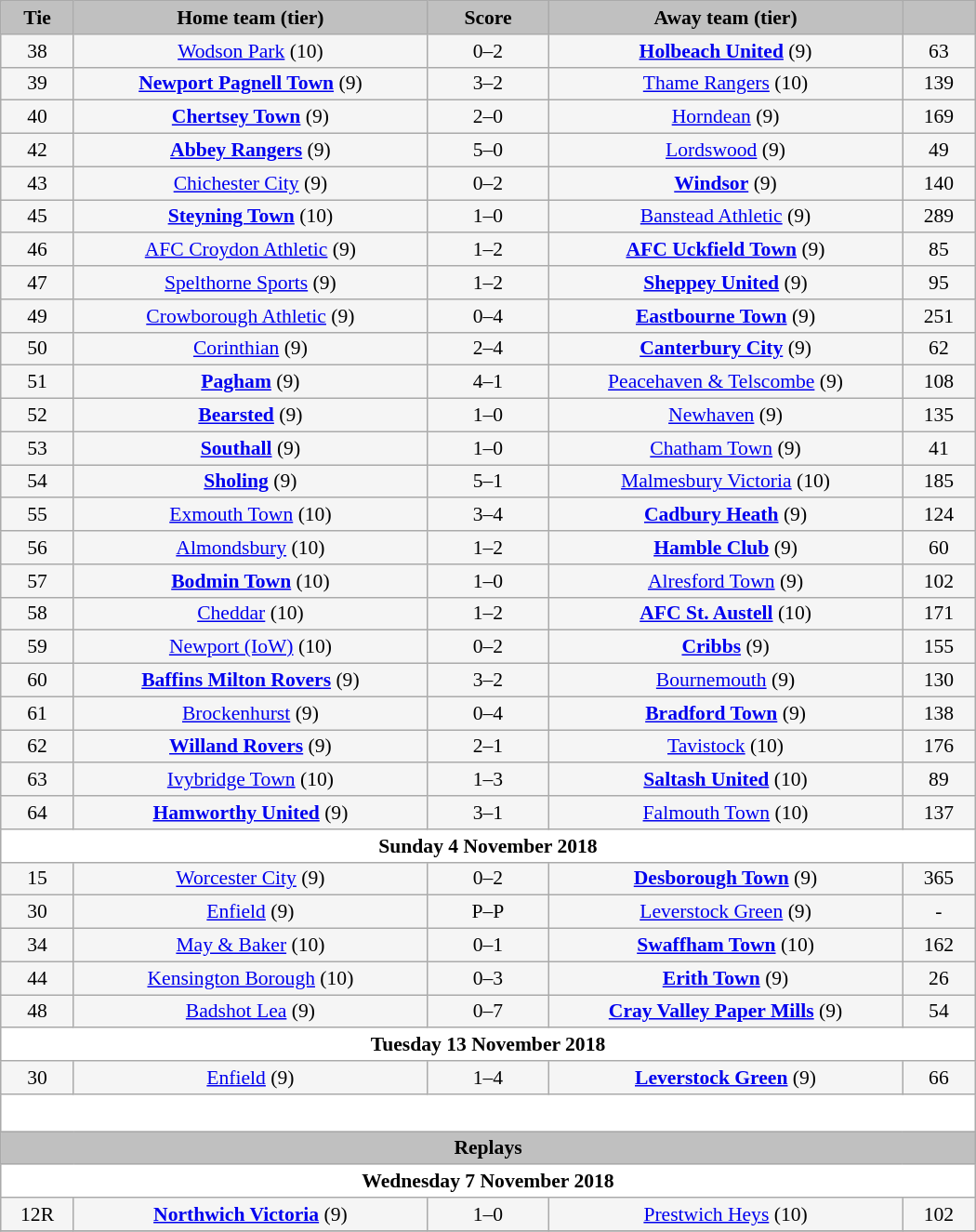<table class="wikitable" style="width: 700px; background:WhiteSmoke; text-align:center; font-size:90%">
<tr>
<td scope="col" style="width:  7.50%; background:silver;"><strong>Tie</strong></td>
<td scope="col" style="width: 36.25%; background:silver;"><strong>Home team (tier)</strong></td>
<td scope="col" style="width: 12.50%; background:silver;"><strong>Score</strong></td>
<td scope="col" style="width: 36.25%; background:silver;"><strong>Away team (tier)</strong></td>
<td scope="col" style="width:  7.50%; background:silver;"><strong></strong></td>
</tr>
<tr>
<td>38</td>
<td><a href='#'>Wodson Park</a> (10)</td>
<td>0–2</td>
<td><strong><a href='#'>Holbeach United</a></strong> (9)</td>
<td>63</td>
</tr>
<tr>
<td>39</td>
<td><strong><a href='#'>Newport Pagnell Town</a></strong> (9)</td>
<td>3–2</td>
<td><a href='#'>Thame Rangers</a> (10)</td>
<td>139</td>
</tr>
<tr>
<td>40</td>
<td><strong><a href='#'>Chertsey Town</a></strong> (9)</td>
<td>2–0</td>
<td><a href='#'>Horndean</a> (9)</td>
<td>169</td>
</tr>
<tr>
<td>42</td>
<td><strong><a href='#'>Abbey Rangers</a></strong> (9)</td>
<td>5–0</td>
<td><a href='#'>Lordswood</a> (9)</td>
<td>49</td>
</tr>
<tr>
<td>43</td>
<td><a href='#'>Chichester City</a> (9)</td>
<td>0–2</td>
<td><strong><a href='#'>Windsor</a></strong> (9)</td>
<td>140</td>
</tr>
<tr>
<td>45</td>
<td><strong><a href='#'>Steyning Town</a></strong> (10)</td>
<td>1–0</td>
<td><a href='#'>Banstead Athletic</a> (9)</td>
<td>289</td>
</tr>
<tr>
<td>46</td>
<td><a href='#'>AFC Croydon Athletic</a> (9)</td>
<td>1–2</td>
<td><strong><a href='#'>AFC Uckfield Town</a></strong> (9)</td>
<td>85</td>
</tr>
<tr>
<td>47</td>
<td><a href='#'>Spelthorne Sports</a> (9)</td>
<td>1–2</td>
<td><strong><a href='#'>Sheppey United</a></strong> (9)</td>
<td>95</td>
</tr>
<tr>
<td>49</td>
<td><a href='#'>Crowborough Athletic</a> (9)</td>
<td>0–4</td>
<td><strong><a href='#'>Eastbourne Town</a></strong> (9)</td>
<td>251</td>
</tr>
<tr>
<td>50</td>
<td><a href='#'>Corinthian</a> (9)</td>
<td>2–4 </td>
<td><strong><a href='#'>Canterbury City</a></strong> (9)</td>
<td>62</td>
</tr>
<tr>
<td>51</td>
<td><strong><a href='#'>Pagham</a></strong> (9)</td>
<td>4–1</td>
<td><a href='#'>Peacehaven & Telscombe</a> (9)</td>
<td>108</td>
</tr>
<tr>
<td>52</td>
<td><strong><a href='#'>Bearsted</a></strong> (9)</td>
<td>1–0</td>
<td><a href='#'>Newhaven</a> (9)</td>
<td>135</td>
</tr>
<tr>
<td>53</td>
<td><strong><a href='#'>Southall</a></strong> (9)</td>
<td>1–0 </td>
<td><a href='#'>Chatham Town</a> (9)</td>
<td>41</td>
</tr>
<tr>
<td>54</td>
<td><strong><a href='#'>Sholing</a></strong> (9)</td>
<td>5–1</td>
<td><a href='#'>Malmesbury Victoria</a> (10)</td>
<td>185</td>
</tr>
<tr>
<td>55</td>
<td><a href='#'>Exmouth Town</a> (10)</td>
<td>3–4</td>
<td><strong><a href='#'>Cadbury Heath</a></strong> (9)</td>
<td>124</td>
</tr>
<tr>
<td>56</td>
<td><a href='#'>Almondsbury</a> (10)</td>
<td>1–2</td>
<td><strong><a href='#'>Hamble Club</a></strong> (9)</td>
<td>60</td>
</tr>
<tr>
<td>57</td>
<td><strong><a href='#'>Bodmin Town</a></strong> (10)</td>
<td>1–0 </td>
<td><a href='#'>Alresford Town</a> (9)</td>
<td>102</td>
</tr>
<tr>
<td>58</td>
<td><a href='#'>Cheddar</a> (10)</td>
<td>1–2</td>
<td><strong><a href='#'>AFC St. Austell</a></strong> (10)</td>
<td>171</td>
</tr>
<tr>
<td>59</td>
<td><a href='#'>Newport (IoW)</a> (10)</td>
<td>0–2</td>
<td><strong><a href='#'>Cribbs</a></strong> (9)</td>
<td>155</td>
</tr>
<tr>
<td>60</td>
<td><strong><a href='#'>Baffins Milton Rovers</a></strong> (9)</td>
<td>3–2</td>
<td><a href='#'>Bournemouth</a> (9)</td>
<td>130</td>
</tr>
<tr>
<td>61</td>
<td><a href='#'>Brockenhurst</a> (9)</td>
<td>0–4</td>
<td><strong><a href='#'>Bradford Town</a></strong> (9)</td>
<td>138</td>
</tr>
<tr>
<td>62</td>
<td><strong><a href='#'>Willand Rovers</a></strong> (9)</td>
<td>2–1</td>
<td><a href='#'>Tavistock</a> (10)</td>
<td>176</td>
</tr>
<tr>
<td>63</td>
<td><a href='#'>Ivybridge Town</a> (10)</td>
<td>1–3</td>
<td><strong><a href='#'>Saltash United</a></strong> (10)</td>
<td>89</td>
</tr>
<tr>
<td>64</td>
<td><strong><a href='#'>Hamworthy United</a></strong> (9)</td>
<td>3–1 </td>
<td><a href='#'>Falmouth Town</a> (10)</td>
<td>137</td>
</tr>
<tr>
<td colspan="5" style= background:White><strong>Sunday 4 November 2018</strong></td>
</tr>
<tr>
<td>15</td>
<td><a href='#'>Worcester City</a> (9)</td>
<td>0–2</td>
<td><strong><a href='#'>Desborough Town</a></strong> (9)</td>
<td>365</td>
</tr>
<tr>
<td>30</td>
<td><a href='#'>Enfield</a> (9)</td>
<td>P–P</td>
<td><a href='#'>Leverstock Green</a> (9)</td>
<td>-</td>
</tr>
<tr>
<td>34</td>
<td><a href='#'>May & Baker</a> (10)</td>
<td>0–1</td>
<td><strong><a href='#'>Swaffham Town</a></strong> (10)</td>
<td>162</td>
</tr>
<tr>
<td>44</td>
<td><a href='#'>Kensington Borough</a> (10)</td>
<td>0–3</td>
<td><strong><a href='#'>Erith Town</a></strong> (9)</td>
<td>26</td>
</tr>
<tr>
<td>48</td>
<td><a href='#'>Badshot Lea</a> (9)</td>
<td>0–7</td>
<td><strong><a href='#'>Cray Valley Paper Mills</a></strong> (9)</td>
<td>54</td>
</tr>
<tr>
<td colspan="5" style= background:White><strong>Tuesday 13 November 2018</strong></td>
</tr>
<tr>
<td>30</td>
<td><a href='#'>Enfield</a> (9)</td>
<td>1–4</td>
<td><strong><a href='#'>Leverstock Green</a></strong> (9)</td>
<td>66</td>
</tr>
<tr>
<td colspan="5" style="height: 20px; background:White;"></td>
</tr>
<tr>
<td colspan="5" style= background:Silver><strong>Replays</strong></td>
</tr>
<tr>
<td colspan="5" style= background:White><strong>Wednesday 7 November 2018</strong></td>
</tr>
<tr>
<td>12R</td>
<td><strong><a href='#'>Northwich Victoria</a></strong> (9)</td>
<td>1–0</td>
<td><a href='#'>Prestwich Heys</a> (10)</td>
<td>102</td>
</tr>
<tr>
</tr>
</table>
